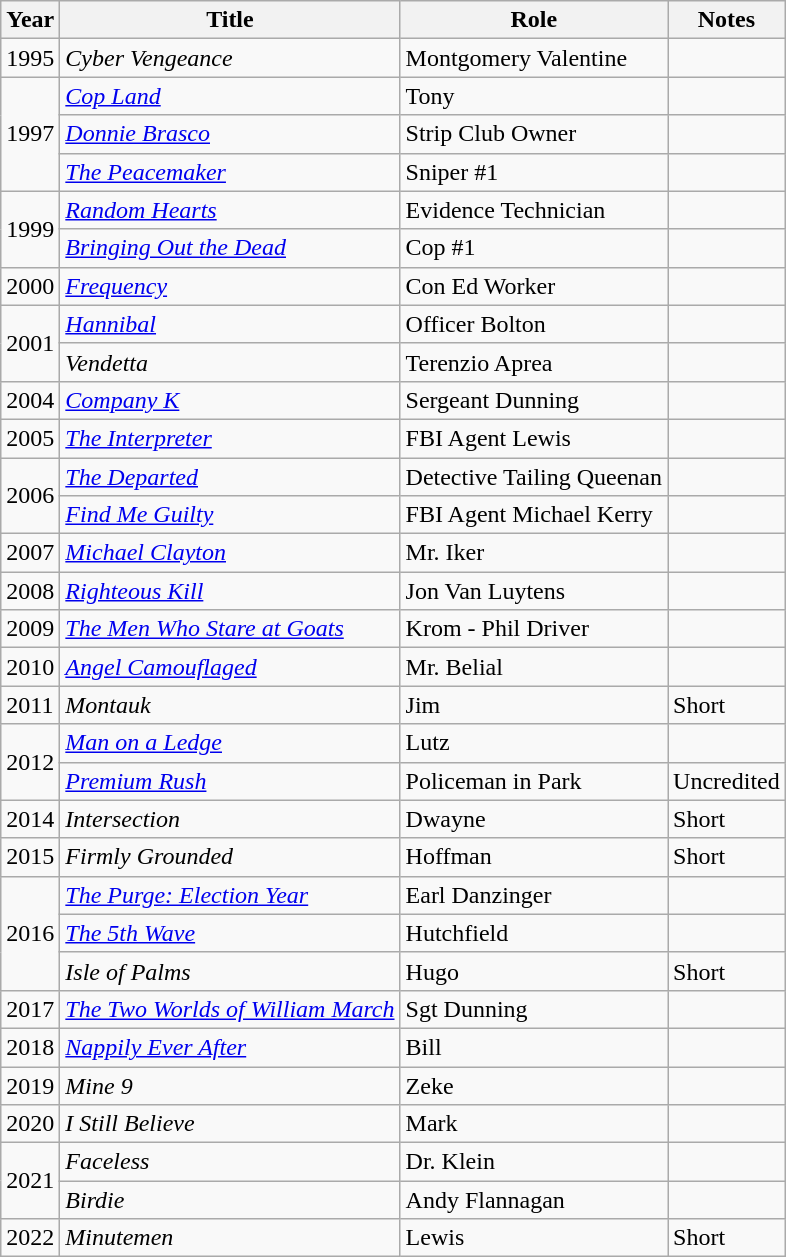<table class="wikitable sortable" summary="List of film appearances and roles">
<tr>
<th>Year</th>
<th>Title</th>
<th>Role</th>
<th class="unsortable">Notes</th>
</tr>
<tr>
<td>1995</td>
<td><em>Cyber Vengeance</em></td>
<td>Montgomery Valentine</td>
<td></td>
</tr>
<tr>
<td rowspan="3">1997</td>
<td><em><a href='#'>Cop Land</a></em></td>
<td>Tony</td>
<td></td>
</tr>
<tr>
<td><em><a href='#'>Donnie Brasco</a></em></td>
<td>Strip Club Owner</td>
<td></td>
</tr>
<tr>
<td><em><a href='#'>The Peacemaker</a></em></td>
<td>Sniper #1</td>
<td></td>
</tr>
<tr>
<td rowspan="2">1999</td>
<td><em><a href='#'>Random Hearts</a></em></td>
<td>Evidence Technician</td>
<td></td>
</tr>
<tr>
<td><em><a href='#'>Bringing Out the Dead</a></em></td>
<td>Cop #1</td>
<td></td>
</tr>
<tr>
<td>2000</td>
<td><em><a href='#'>Frequency</a></em></td>
<td>Con Ed Worker</td>
<td></td>
</tr>
<tr>
<td rowspan="2">2001</td>
<td><em><a href='#'>Hannibal</a></em></td>
<td>Officer Bolton</td>
<td></td>
</tr>
<tr>
<td><em>Vendetta</em></td>
<td>Terenzio Aprea</td>
<td></td>
</tr>
<tr>
<td>2004</td>
<td><em><a href='#'>Company K</a></em></td>
<td>Sergeant Dunning</td>
<td></td>
</tr>
<tr>
<td>2005</td>
<td><em><a href='#'>The Interpreter</a></em></td>
<td>FBI Agent Lewis</td>
<td></td>
</tr>
<tr>
<td rowspan="2">2006</td>
<td><em><a href='#'>The Departed</a></em></td>
<td>Detective Tailing Queenan</td>
<td></td>
</tr>
<tr>
<td><em><a href='#'>Find Me Guilty</a></em></td>
<td>FBI Agent Michael Kerry</td>
<td></td>
</tr>
<tr>
<td>2007</td>
<td><em><a href='#'>Michael Clayton</a></em></td>
<td>Mr. Iker</td>
<td></td>
</tr>
<tr>
<td>2008</td>
<td><a href='#'><em>Righteous Kill</em></a></td>
<td>Jon Van Luytens</td>
<td></td>
</tr>
<tr>
<td>2009</td>
<td><a href='#'><em>The Men Who Stare at Goats</em></a></td>
<td>Krom - Phil Driver</td>
<td></td>
</tr>
<tr>
<td>2010</td>
<td><a href='#'><em>Angel Camouflaged</em></a></td>
<td>Mr. Belial</td>
<td></td>
</tr>
<tr>
<td>2011</td>
<td><em>Montauk</em></td>
<td>Jim</td>
<td>Short</td>
</tr>
<tr>
<td rowspan="2">2012</td>
<td><a href='#'><em>Man on a Ledge</em></a></td>
<td>Lutz</td>
<td></td>
</tr>
<tr>
<td><em><a href='#'>Premium Rush</a></em></td>
<td>Policeman in Park</td>
<td>Uncredited</td>
</tr>
<tr>
<td>2014</td>
<td><em>Intersection</em></td>
<td>Dwayne</td>
<td>Short</td>
</tr>
<tr>
<td>2015</td>
<td><em>Firmly Grounded</em></td>
<td>Hoffman</td>
<td>Short</td>
</tr>
<tr>
<td rowspan="3">2016</td>
<td><em><a href='#'>The Purge: Election Year</a></em></td>
<td>Earl Danzinger</td>
<td></td>
</tr>
<tr>
<td><em><a href='#'>The 5th Wave</a></em></td>
<td>Hutchfield</td>
<td></td>
</tr>
<tr>
<td><em>Isle of Palms</em></td>
<td>Hugo</td>
<td>Short</td>
</tr>
<tr>
<td>2017</td>
<td><a href='#'><em>The Two Worlds of William March</em></a></td>
<td>Sgt Dunning</td>
<td></td>
</tr>
<tr>
<td>2018</td>
<td><a href='#'><em>Nappily Ever After</em></a></td>
<td>Bill</td>
<td></td>
</tr>
<tr>
<td>2019</td>
<td><em>Mine 9</em></td>
<td>Zeke</td>
<td></td>
</tr>
<tr>
<td>2020</td>
<td><em>I Still Believe</em></td>
<td>Mark</td>
<td></td>
</tr>
<tr>
<td rowspan="2">2021</td>
<td><em>Faceless</em></td>
<td>Dr. Klein</td>
<td></td>
</tr>
<tr>
<td><em>Birdie</em></td>
<td>Andy Flannagan</td>
<td></td>
</tr>
<tr>
<td>2022</td>
<td><em>Minutemen</em></td>
<td>Lewis</td>
<td>Short</td>
</tr>
</table>
